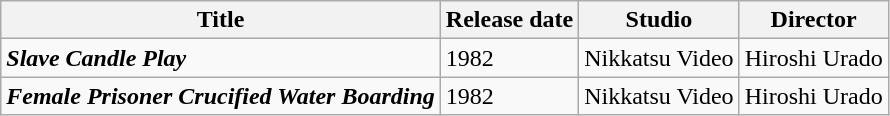<table class="wikitable">
<tr>
<th>Title</th>
<th>Release date</th>
<th>Studio</th>
<th>Director</th>
</tr>
<tr>
<td><strong><em>Slave Candle Play</em></strong><br></td>
<td>1982</td>
<td>Nikkatsu Video</td>
<td>Hiroshi Urado</td>
</tr>
<tr>
<td><strong><em>Female Prisoner Crucified Water Boarding</em></strong><br></td>
<td>1982</td>
<td>Nikkatsu Video</td>
<td>Hiroshi Urado</td>
</tr>
</table>
